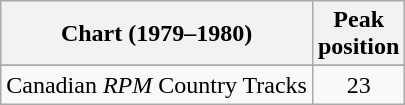<table class="wikitable sortable">
<tr>
<th align="left">Chart (1979–1980)</th>
<th align="center">Peak<br>position</th>
</tr>
<tr>
</tr>
<tr>
<td align="left">Canadian <em>RPM</em> Country Tracks</td>
<td align="center">23</td>
</tr>
</table>
